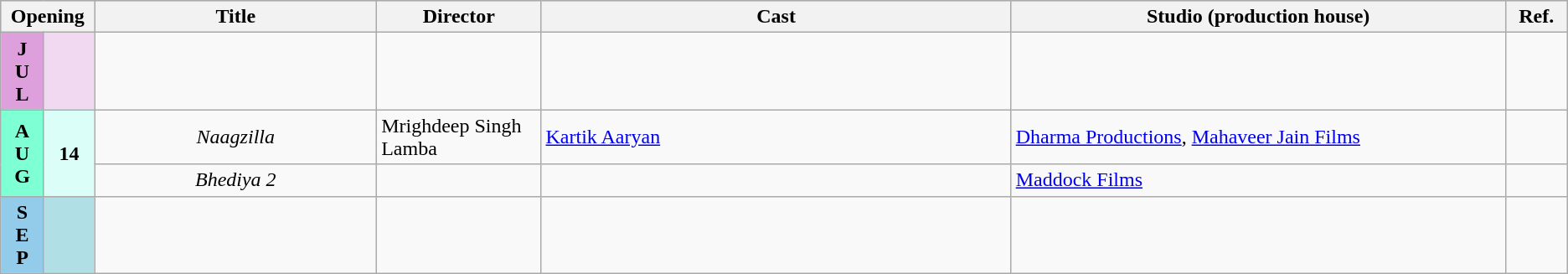<table class="wikitable">
<tr style="background:#b0e0e6; text-align:center;">
<th colspan="2" style="width:6%;"><strong>Opening</strong></th>
<th style="width:18%;"><strong>Title</strong></th>
<th style="width:10.5%;"><strong>Director</strong></th>
<th style="width:30%;"><strong>Cast</strong></th>
<th>Studio (production house)</th>
<th>Ref.</th>
</tr>
<tr>
<td style="text-align:center; background:plum; textcolor:#000;"><strong>J<br>U<br>L</strong></td>
<td style="text-align:center;background:#f1daf1;"></td>
<td style="text-align:center;"></td>
<td></td>
<td></td>
<td></td>
<td></td>
</tr>
<tr>
<td rowspan="2" style="text-align:center; background:#7FFFD4; textcolor:#000;"><strong>A<br>U<br>G</strong></td>
<td rowspan="2" style="text-align:center; background:#dbfff8; textcolor:#000;"><strong>14</strong></td>
<td style="text-align:center;"><em>Naagzilla</em></td>
<td>Mrighdeep Singh Lamba</td>
<td><a href='#'>Kartik Aaryan</a></td>
<td><a href='#'>Dharma Productions</a>, <a href='#'>Mahaveer Jain Films</a></td>
<td></td>
</tr>
<tr>
<td style="text-align:center;"><em>Bhediya 2</em></td>
<td></td>
<td></td>
<td><a href='#'>Maddock Films</a></td>
<td></td>
</tr>
<tr>
<td style="text-align:center; background:#93CCEA; textcolor:#000;"><strong>S<br>E<br>P</strong></td>
<td style="text-align:center;background:#B0E0E6;"></td>
<td style="text-align:center;"></td>
<td></td>
<td></td>
<td></td>
<td></td>
</tr>
</table>
